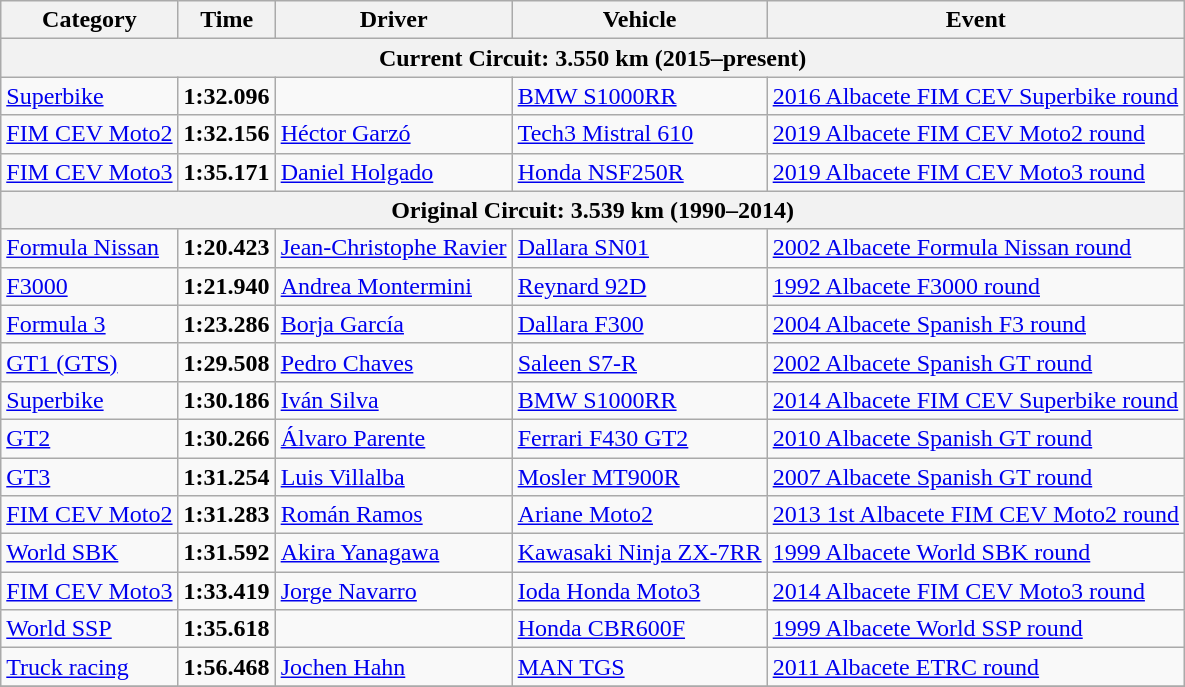<table class="wikitable">
<tr>
<th>Category</th>
<th>Time</th>
<th>Driver</th>
<th>Vehicle</th>
<th>Event</th>
</tr>
<tr>
<th colspan=5>Current Circuit: 3.550 km (2015–present)</th>
</tr>
<tr>
<td><a href='#'>Superbike</a></td>
<td><strong>1:32.096</strong></td>
<td></td>
<td><a href='#'>BMW S1000RR</a></td>
<td><a href='#'>2016 Albacete FIM CEV Superbike round</a></td>
</tr>
<tr>
<td><a href='#'>FIM CEV Moto2</a></td>
<td><strong>1:32.156</strong></td>
<td><a href='#'>Héctor Garzó</a></td>
<td><a href='#'>Tech3 Mistral 610</a></td>
<td><a href='#'>2019 Albacete FIM CEV Moto2 round</a></td>
</tr>
<tr>
<td><a href='#'>FIM CEV Moto3</a></td>
<td><strong>1:35.171</strong></td>
<td><a href='#'>Daniel Holgado</a></td>
<td><a href='#'>Honda NSF250R</a></td>
<td><a href='#'>2019 Albacete FIM CEV Moto3 round</a></td>
</tr>
<tr>
<th colspan=5>Original Circuit: 3.539 km (1990–2014)</th>
</tr>
<tr>
<td><a href='#'>Formula Nissan</a></td>
<td><strong>1:20.423</strong></td>
<td><a href='#'>Jean-Christophe Ravier</a></td>
<td><a href='#'>Dallara SN01</a></td>
<td><a href='#'>2002 Albacete Formula Nissan round</a></td>
</tr>
<tr>
<td><a href='#'>F3000</a></td>
<td><strong>1:21.940</strong></td>
<td><a href='#'>Andrea Montermini</a></td>
<td><a href='#'>Reynard 92D</a></td>
<td><a href='#'>1992 Albacete F3000 round</a></td>
</tr>
<tr>
<td><a href='#'>Formula 3</a></td>
<td><strong>1:23.286</strong></td>
<td><a href='#'>Borja García</a></td>
<td><a href='#'>Dallara F300</a></td>
<td><a href='#'>2004 Albacete Spanish F3 round</a></td>
</tr>
<tr>
<td><a href='#'>GT1 (GTS)</a></td>
<td><strong>1:29.508</strong></td>
<td><a href='#'>Pedro Chaves</a></td>
<td><a href='#'>Saleen S7-R</a></td>
<td><a href='#'>2002 Albacete Spanish GT round</a></td>
</tr>
<tr>
<td><a href='#'>Superbike</a></td>
<td><strong>1:30.186</strong></td>
<td><a href='#'>Iván Silva</a></td>
<td><a href='#'>BMW S1000RR</a></td>
<td><a href='#'>2014 Albacete FIM CEV Superbike round</a></td>
</tr>
<tr>
<td><a href='#'>GT2</a></td>
<td><strong>1:30.266</strong></td>
<td><a href='#'>Álvaro Parente</a></td>
<td><a href='#'>Ferrari F430 GT2</a></td>
<td><a href='#'>2010 Albacete Spanish GT round</a></td>
</tr>
<tr>
<td><a href='#'>GT3</a></td>
<td><strong>1:31.254</strong></td>
<td><a href='#'>Luis Villalba</a></td>
<td><a href='#'>Mosler MT900R</a></td>
<td><a href='#'>2007 Albacete Spanish GT round</a></td>
</tr>
<tr>
<td><a href='#'>FIM CEV Moto2</a></td>
<td><strong>1:31.283</strong></td>
<td><a href='#'>Román Ramos</a></td>
<td><a href='#'>Ariane Moto2</a></td>
<td><a href='#'>2013 1st Albacete FIM CEV Moto2 round</a></td>
</tr>
<tr>
<td><a href='#'>World SBK</a></td>
<td><strong>1:31.592</strong></td>
<td><a href='#'>Akira Yanagawa</a></td>
<td><a href='#'>Kawasaki Ninja ZX-7RR</a></td>
<td><a href='#'>1999 Albacete World SBK round</a></td>
</tr>
<tr>
<td><a href='#'>FIM CEV Moto3</a></td>
<td><strong>1:33.419</strong></td>
<td><a href='#'>Jorge Navarro</a></td>
<td><a href='#'>Ioda Honda Moto3</a></td>
<td><a href='#'>2014 Albacete FIM CEV Moto3 round</a></td>
</tr>
<tr>
<td><a href='#'>World SSP</a></td>
<td><strong>1:35.618</strong></td>
<td></td>
<td><a href='#'>Honda CBR600F</a></td>
<td><a href='#'>1999 Albacete World SSP round</a></td>
</tr>
<tr>
<td><a href='#'>Truck racing</a></td>
<td><strong>1:56.468</strong></td>
<td><a href='#'>Jochen Hahn</a></td>
<td><a href='#'>MAN TGS</a></td>
<td><a href='#'>2011 Albacete ETRC round</a></td>
</tr>
<tr>
</tr>
</table>
